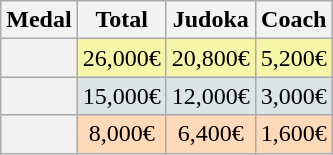<table class=wikitable style="text-align:center;">
<tr>
<th>Medal</th>
<th>Total</th>
<th>Judoka</th>
<th>Coach</th>
</tr>
<tr bgcolor=F7F6A8>
<th></th>
<td>26,000€</td>
<td>20,800€</td>
<td>5,200€</td>
</tr>
<tr bgcolor=DCE5E5>
<th></th>
<td>15,000€</td>
<td>12,000€</td>
<td>3,000€</td>
</tr>
<tr bgcolor=FFDAB9>
<th></th>
<td>8,000€</td>
<td>6,400€</td>
<td>1,600€</td>
</tr>
</table>
